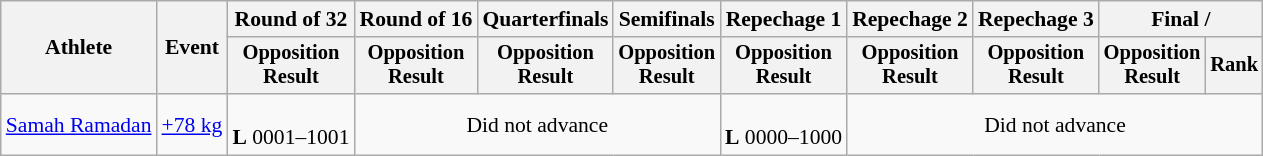<table class="wikitable" style="font-size:90%">
<tr>
<th rowspan="2">Athlete</th>
<th rowspan="2">Event</th>
<th>Round of 32</th>
<th>Round of 16</th>
<th>Quarterfinals</th>
<th>Semifinals</th>
<th>Repechage 1</th>
<th>Repechage 2</th>
<th>Repechage 3</th>
<th colspan=2>Final / </th>
</tr>
<tr style="font-size:95%">
<th>Opposition<br>Result</th>
<th>Opposition<br>Result</th>
<th>Opposition<br>Result</th>
<th>Opposition<br>Result</th>
<th>Opposition<br>Result</th>
<th>Opposition<br>Result</th>
<th>Opposition<br>Result</th>
<th>Opposition<br>Result</th>
<th>Rank</th>
</tr>
<tr align=center>
<td align=left><a href='#'>Samah Ramadan</a></td>
<td align=left><a href='#'>+78 kg</a></td>
<td><br><strong>L</strong> 0001–1001</td>
<td colspan=3>Did not advance</td>
<td><br><strong>L</strong> 0000–1000</td>
<td colspan=4>Did not advance</td>
</tr>
</table>
